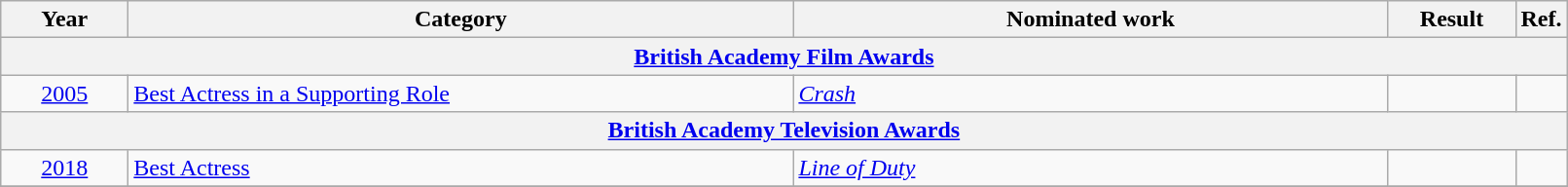<table class=wikitable>
<tr>
<th scope="col" style="width:5em;">Year</th>
<th scope="col" style="width:28em;">Category</th>
<th scope="col" style="width:25em;">Nominated work</th>
<th scope="col" style="width:5em;">Result</th>
<th>Ref.</th>
</tr>
<tr>
<th colspan=5><a href='#'>British Academy Film Awards</a></th>
</tr>
<tr>
<td style="text-align:center;"><a href='#'>2005</a></td>
<td><a href='#'>Best Actress in a Supporting Role</a></td>
<td><em><a href='#'>Crash</a></em></td>
<td></td>
<td></td>
</tr>
<tr>
<th colspan=5><a href='#'>British Academy Television Awards</a></th>
</tr>
<tr>
<td style="text-align:center;"><a href='#'>2018</a></td>
<td><a href='#'>Best Actress</a></td>
<td><em><a href='#'>Line of Duty</a></em></td>
<td></td>
<td></td>
</tr>
<tr>
</tr>
</table>
